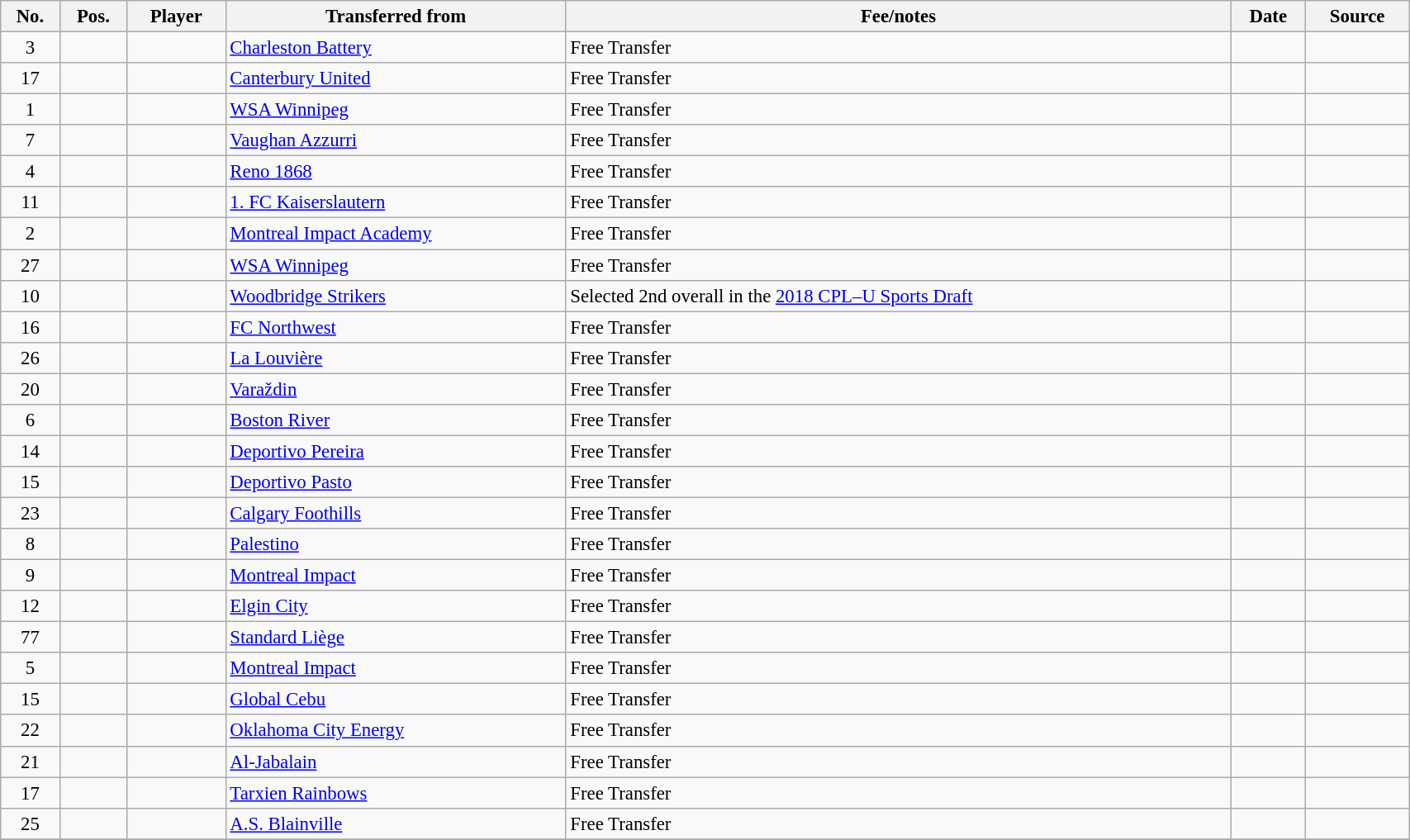<table class="wikitable sortable" style="width:90%; font-size:95%;">
<tr>
<th>No.</th>
<th>Pos.</th>
<th>Player</th>
<th>Transferred from</th>
<th>Fee/notes</th>
<th>Date</th>
<th>Source</th>
</tr>
<tr>
<td align=center>3</td>
<td align=center></td>
<td></td>
<td> <a href='#'>Charleston Battery</a></td>
<td>Free Transfer</td>
<td></td>
<td></td>
</tr>
<tr>
<td align=center>17</td>
<td align=center></td>
<td></td>
<td> <a href='#'>Canterbury United</a></td>
<td>Free Transfer</td>
<td></td>
<td></td>
</tr>
<tr>
<td align=center>1</td>
<td align=center></td>
<td></td>
<td> <a href='#'>WSA Winnipeg</a></td>
<td>Free Transfer</td>
<td></td>
<td></td>
</tr>
<tr>
<td align=center>7</td>
<td align=center></td>
<td></td>
<td> <a href='#'>Vaughan Azzurri</a></td>
<td>Free Transfer</td>
<td></td>
<td></td>
</tr>
<tr>
<td align=center>4</td>
<td align=center></td>
<td></td>
<td> <a href='#'>Reno 1868</a></td>
<td>Free Transfer</td>
<td></td>
<td></td>
</tr>
<tr>
<td align=center>11</td>
<td align=center></td>
<td></td>
<td> <a href='#'>1. FC Kaiserslautern</a></td>
<td>Free Transfer</td>
<td></td>
<td></td>
</tr>
<tr>
<td align=center>2</td>
<td align=center></td>
<td></td>
<td> <a href='#'>Montreal Impact Academy</a></td>
<td>Free Transfer</td>
<td></td>
<td></td>
</tr>
<tr>
<td align=center>27</td>
<td align=center></td>
<td></td>
<td> <a href='#'>WSA Winnipeg</a></td>
<td>Free Transfer</td>
<td></td>
<td></td>
</tr>
<tr>
<td align=center>10</td>
<td align=center></td>
<td></td>
<td> <a href='#'>Woodbridge Strikers</a></td>
<td>Selected 2nd overall in the <a href='#'>2018 CPL–U Sports Draft</a></td>
<td></td>
<td></td>
</tr>
<tr>
<td align=center>16</td>
<td align=center></td>
<td></td>
<td> <a href='#'>FC Northwest</a></td>
<td>Free Transfer</td>
<td></td>
<td></td>
</tr>
<tr>
<td align=center>26</td>
<td align=center></td>
<td></td>
<td> <a href='#'>La Louvière</a></td>
<td>Free Transfer</td>
<td></td>
<td></td>
</tr>
<tr>
<td align=center>20</td>
<td align=center></td>
<td></td>
<td> <a href='#'>Varaždin</a></td>
<td>Free Transfer</td>
<td></td>
<td></td>
</tr>
<tr>
<td align=center>6</td>
<td align=center></td>
<td></td>
<td> <a href='#'>Boston River</a></td>
<td>Free Transfer</td>
<td></td>
<td></td>
</tr>
<tr>
<td align=center>14</td>
<td align=center></td>
<td></td>
<td> <a href='#'>Deportivo Pereira</a></td>
<td>Free Transfer</td>
<td></td>
<td></td>
</tr>
<tr>
<td align=center>15</td>
<td align=center></td>
<td></td>
<td> <a href='#'>Deportivo Pasto</a></td>
<td>Free Transfer</td>
<td></td>
<td></td>
</tr>
<tr>
<td align=center>23</td>
<td align=center></td>
<td></td>
<td> <a href='#'>Calgary Foothills</a></td>
<td>Free Transfer</td>
<td></td>
<td></td>
</tr>
<tr>
<td align=center>8</td>
<td align=center></td>
<td></td>
<td> <a href='#'>Palestino</a></td>
<td>Free Transfer</td>
<td></td>
<td></td>
</tr>
<tr>
<td align=center>9</td>
<td align=center></td>
<td></td>
<td> <a href='#'>Montreal Impact</a></td>
<td>Free Transfer</td>
<td></td>
<td></td>
</tr>
<tr>
<td align=center>12</td>
<td align=center></td>
<td></td>
<td> <a href='#'>Elgin City</a></td>
<td>Free Transfer</td>
<td></td>
<td></td>
</tr>
<tr>
<td align=center>77</td>
<td align=center></td>
<td></td>
<td> <a href='#'>Standard Liège</a></td>
<td>Free Transfer</td>
<td></td>
<td></td>
</tr>
<tr>
<td align=center>5</td>
<td align=center></td>
<td></td>
<td> <a href='#'>Montreal Impact</a></td>
<td>Free Transfer</td>
<td></td>
<td></td>
</tr>
<tr>
<td align=center>15</td>
<td align=center></td>
<td></td>
<td> <a href='#'>Global Cebu</a></td>
<td>Free Transfer</td>
<td></td>
<td></td>
</tr>
<tr>
<td align=center>22</td>
<td align=center></td>
<td></td>
<td> <a href='#'>Oklahoma City Energy</a></td>
<td>Free Transfer</td>
<td></td>
<td></td>
</tr>
<tr>
<td align=center>21</td>
<td align=center></td>
<td></td>
<td> <a href='#'>Al-Jabalain</a></td>
<td>Free Transfer</td>
<td></td>
<td></td>
</tr>
<tr>
<td align=center>17</td>
<td align=center></td>
<td></td>
<td> <a href='#'>Tarxien Rainbows</a></td>
<td>Free Transfer</td>
<td></td>
<td></td>
</tr>
<tr>
<td align=center>25</td>
<td align=center></td>
<td></td>
<td> <a href='#'>A.S. Blainville</a></td>
<td>Free Transfer</td>
<td></td>
<td></td>
</tr>
<tr>
</tr>
</table>
